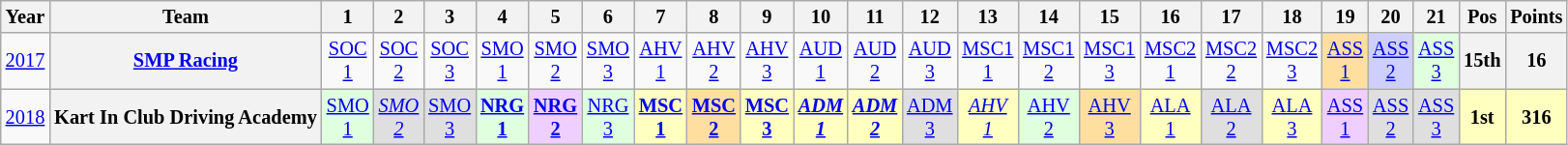<table class="wikitable" style="text-align:center; font-size:85%">
<tr>
<th>Year</th>
<th>Team</th>
<th>1</th>
<th>2</th>
<th>3</th>
<th>4</th>
<th>5</th>
<th>6</th>
<th>7</th>
<th>8</th>
<th>9</th>
<th>10</th>
<th>11</th>
<th>12</th>
<th>13</th>
<th>14</th>
<th>15</th>
<th>16</th>
<th>17</th>
<th>18</th>
<th>19</th>
<th>20</th>
<th>21</th>
<th>Pos</th>
<th>Points</th>
</tr>
<tr>
<td><a href='#'>2017</a></td>
<th nowrap><a href='#'>SMP Racing</a></th>
<td style="background:#;"><a href='#'>SOC<br>1</a></td>
<td style="background:#;"><a href='#'>SOC<br>2</a></td>
<td style="background:#;"><a href='#'>SOC<br>3</a></td>
<td style="background:#;"><a href='#'>SMO<br>1</a></td>
<td style="background:#;"><a href='#'>SMO<br>2</a></td>
<td style="background:#;"><a href='#'>SMO<br>3</a></td>
<td style="background:#;"><a href='#'>AHV<br>1</a></td>
<td style="background:#;"><a href='#'>AHV<br>2</a></td>
<td style="background:#;"><a href='#'>AHV<br>3</a></td>
<td style="background:#;"><a href='#'>AUD<br>1</a></td>
<td style="background:#;"><a href='#'>AUD<br>2</a></td>
<td style="background:#;"><a href='#'>AUD<br>3</a></td>
<td style="background:#;"><a href='#'>MSC1<br>1</a></td>
<td style="background:#;"><a href='#'>MSC1<br>2</a></td>
<td style="background:#;"><a href='#'>MSC1<br>3</a></td>
<td style="background:#;"><a href='#'>MSC2<br>1</a></td>
<td style="background:#;"><a href='#'>MSC2<br>2</a></td>
<td style="background:#;"><a href='#'>MSC2<br>3</a></td>
<td style="background:#FFDF9F;"><a href='#'>ASS<br>1</a><br></td>
<td style="background:#CFCFFF;"><a href='#'>ASS<br>2</a><br></td>
<td style="background:#DFFFDF;"><a href='#'>ASS<br>3</a><br></td>
<th>15th</th>
<th>16</th>
</tr>
<tr>
<td><a href='#'>2018</a></td>
<th nowrap>Kart In Club Driving Academy</th>
<td style="background:#DFFFDF;"><a href='#'>SMO<br>1</a><br></td>
<td style="background:#DFDFDF;"><em><a href='#'>SMO<br>2</a></em><br></td>
<td style="background:#DFDFDF;"><a href='#'>SMO<br>3</a><br></td>
<td style="background:#DFFFDF;"><strong><a href='#'>NRG<br>1</a></strong><br></td>
<td style="background:#EFCFFF;"><strong><a href='#'>NRG<br>2</a></strong><br></td>
<td style="background:#DFFFDF;"><a href='#'>NRG<br>3</a><br></td>
<td style="background:#FFFFBF;"><strong><a href='#'>MSC<br>1</a></strong><br></td>
<td style="background:#FFDF9F;"><strong><a href='#'>MSC<br>2</a></strong><br></td>
<td style="background:#FFFFBF;"><strong><a href='#'>MSC<br>3</a></strong><br></td>
<td style="background:#FFFFBF;"><strong><em><a href='#'>ADM<br>1</a></em></strong><br></td>
<td style="background:#FFFFBF;"><strong><em><a href='#'>ADM<br>2</a></em></strong><br></td>
<td style="background:#DFDFDF;"><a href='#'>ADM<br>3</a><br></td>
<td style="background:#FFFFBF;"><em><a href='#'>AHV<br>1</a></em><br></td>
<td style="background:#DFFFDF;"><a href='#'>AHV<br>2</a><br></td>
<td style="background:#FFDF9F;"><a href='#'>AHV<br>3</a><br></td>
<td style="background:#FFFFBF;"><a href='#'>ALA<br>1</a><br></td>
<td style="background:#DFDFDF;"><a href='#'>ALA<br>2</a><br></td>
<td style="background:#FFFFBF;"><a href='#'>ALA<br>3</a><br></td>
<td style="background:#EFCFFF;"><a href='#'>ASS<br>1</a><br></td>
<td style="background:#DFDFDF;"><a href='#'>ASS<br>2</a><br></td>
<td style="background:#DFDFDF;"><a href='#'>ASS<br>3</a><br></td>
<th style="background:#FFFFBF;">1st</th>
<th style="background:#FFFFBF;">316</th>
</tr>
</table>
